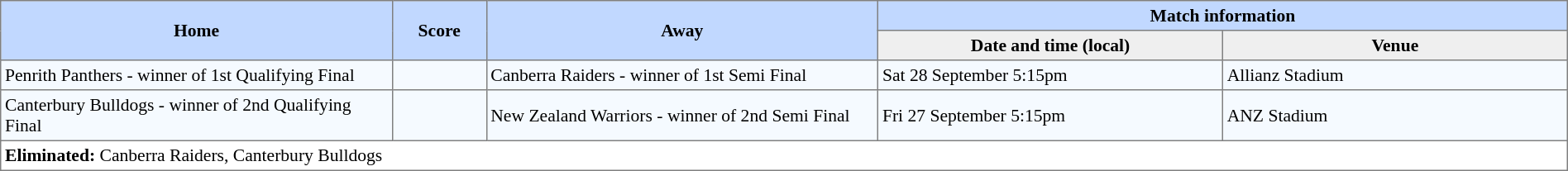<table border="1" cellpadding="3" cellspacing="0" style="border-collapse:collapse; font-size:90%; width:100%;">
<tr bgcolor=#C1D8FF>
<th rowspan=2 width=25%>Home</th>
<th rowspan=2 width=6%>Score</th>
<th rowspan=2 width=25%>Away</th>
<th colspan=6>Match information</th>
</tr>
<tr bgcolor=#EFEFEF>
<th width=22%>Date and time (local)</th>
<th width=22%>Venue</th>
</tr>
<tr style="background:#f5faff;">
<td align=left>Penrith Panthers - winner of 1st Qualifying Final</td>
<td></td>
<td align="left">Canberra Raiders - winner of 1st Semi Final</td>
<td>Sat 28 September 5:15pm</td>
<td>Allianz Stadium</td>
</tr>
<tr style="background:#f5faff;">
<td align=left>Canterbury Bulldogs - winner of 2nd Qualifying Final</td>
<td></td>
<td align="left">New Zealand Warriors - winner of 2nd Semi Final</td>
<td>Fri 27 September 5:15pm</td>
<td>ANZ Stadium</td>
</tr>
<tr>
<td colspan="7" style="text-align:left;"><strong>Eliminated:</strong> Canberra Raiders, Canterbury Bulldogs</td>
</tr>
</table>
